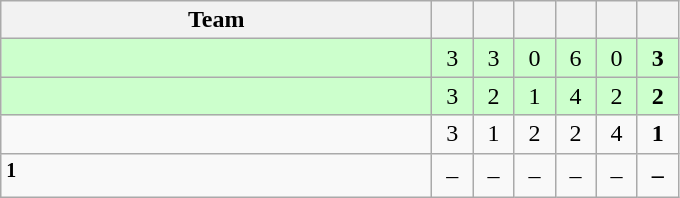<table class=wikitable style="text-align:center">
<tr>
<th width=280>Team</th>
<th width=20></th>
<th width=20></th>
<th width=20></th>
<th width=20></th>
<th width=20></th>
<th width=20></th>
</tr>
<tr bgcolor=ccffcc>
<td style="text-align:left"></td>
<td>3</td>
<td>3</td>
<td>0</td>
<td>6</td>
<td>0</td>
<td><strong>3</strong></td>
</tr>
<tr bgcolor=ccffcc>
<td style="text-align:left"></td>
<td>3</td>
<td>2</td>
<td>1</td>
<td>4</td>
<td>2</td>
<td><strong>2</strong></td>
</tr>
<tr>
<td style="text-align:left"></td>
<td>3</td>
<td>1</td>
<td>2</td>
<td>2</td>
<td>4</td>
<td><strong>1</strong></td>
</tr>
<tr>
<td style="text-align:left"><sup><strong>1</strong></sup></td>
<td>–</td>
<td>–</td>
<td>–</td>
<td>–</td>
<td>–</td>
<td><strong>–</strong></td>
</tr>
</table>
